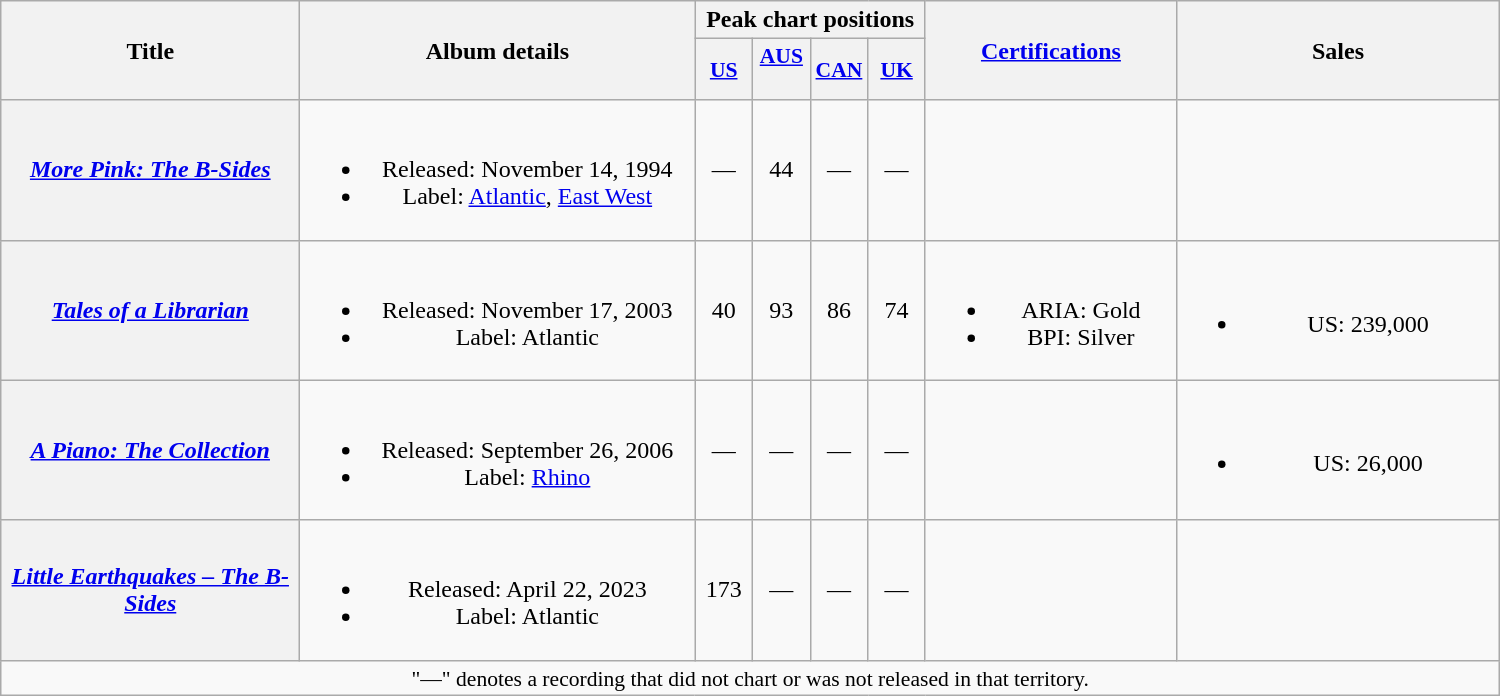<table class="wikitable plainrowheaders" style="text-align:center;">
<tr>
<th scope="col" rowspan="2" style="width:12em;">Title</th>
<th scope="col" rowspan="2" style="width:16em;">Album details</th>
<th scope="col" colspan="4">Peak chart positions</th>
<th scope="col" rowspan="2" style="width:10em;"><a href='#'>Certifications</a></th>
<th scope="col" rowspan="2" style="width:13em;">Sales</th>
</tr>
<tr>
<th scope="col" style="width:2.2em;font-size:90%;"><a href='#'>US</a><br></th>
<th scope="col" style="width:2.2em;font-size:90%;"><a href='#'>AUS</a><br><br></th>
<th scope="col" style="width:2.2em;font-size:90%;"><a href='#'>CAN</a><br></th>
<th scope="col" style="width:2.2em;font-size:90%;"><a href='#'>UK</a><br></th>
</tr>
<tr>
<th scope="row"><em><a href='#'>More Pink: The B-Sides</a></em></th>
<td><br><ul><li>Released: November 14, 1994</li><li>Label: <a href='#'>Atlantic</a>, <a href='#'>East West</a></li></ul></td>
<td>—</td>
<td>44</td>
<td>—</td>
<td>—</td>
<td></td>
<td></td>
</tr>
<tr>
<th scope="row"><em><a href='#'>Tales of a Librarian</a></em></th>
<td><br><ul><li>Released: November 17, 2003</li><li>Label: Atlantic</li></ul></td>
<td>40</td>
<td>93</td>
<td>86</td>
<td>74</td>
<td><br><ul><li>ARIA: Gold</li><li>BPI: Silver</li></ul></td>
<td><br><ul><li>US: 239,000</li></ul></td>
</tr>
<tr>
<th scope="row"><em><a href='#'>A Piano: The Collection</a></em></th>
<td><br><ul><li>Released: September 26, 2006</li><li>Label: <a href='#'>Rhino</a></li></ul></td>
<td>—</td>
<td>—</td>
<td>—</td>
<td>—</td>
<td></td>
<td><br><ul><li>US: 26,000</li></ul></td>
</tr>
<tr>
<th scope="row"><em><a href='#'>Little Earthquakes – The B-Sides</a></em></th>
<td><br><ul><li>Released: April 22, 2023</li><li>Label: Atlantic</li></ul></td>
<td>173</td>
<td>—</td>
<td>—</td>
<td>—</td>
<td></td>
<td></td>
</tr>
<tr>
<td colspan="8" style="font-size:90%">"—" denotes a recording that did not chart or was not released in that territory.</td>
</tr>
</table>
